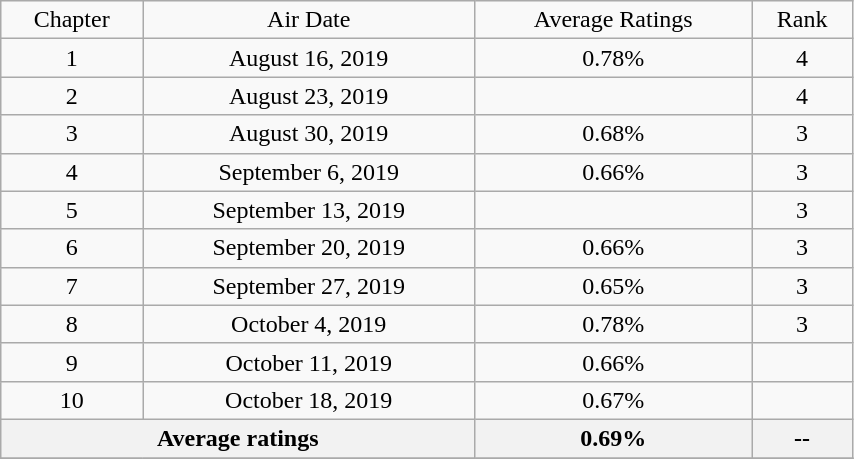<table class="wikitable" style="text-align:center;width:45%;">
<tr>
<td>Chapter</td>
<td>Air Date</td>
<td>Average Ratings</td>
<td>Rank</td>
</tr>
<tr>
<td>1</td>
<td>August 16, 2019</td>
<td>0.78%</td>
<td>4</td>
</tr>
<tr>
<td>2</td>
<td>August 23, 2019</td>
<td><strong></strong></td>
<td>4</td>
</tr>
<tr>
<td>3</td>
<td>August 30, 2019</td>
<td>0.68%</td>
<td>3</td>
</tr>
<tr>
<td>4</td>
<td>September 6, 2019</td>
<td>0.66%</td>
<td>3</td>
</tr>
<tr>
<td>5</td>
<td>September 13, 2019</td>
<td><strong></strong></td>
<td>3</td>
</tr>
<tr>
<td>6</td>
<td>September 20, 2019</td>
<td>0.66%</td>
<td>3</td>
</tr>
<tr>
<td>7</td>
<td>September 27, 2019</td>
<td>0.65%</td>
<td>3</td>
</tr>
<tr>
<td>8</td>
<td>October 4, 2019</td>
<td>0.78%</td>
<td>3</td>
</tr>
<tr>
<td>9</td>
<td>October 11, 2019</td>
<td>0.66%</td>
<td></td>
</tr>
<tr>
<td>10</td>
<td>October 18, 2019</td>
<td>0.67%</td>
<td></td>
</tr>
<tr>
<th colspan="2"><strong>Average ratings</strong></th>
<th>0.69%</th>
<th>--</th>
</tr>
<tr>
</tr>
</table>
